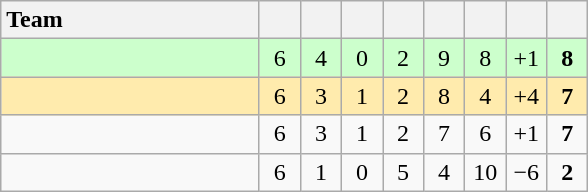<table class="wikitable" style="text-align: center;">
<tr>
<th width=165 style="text-align:left;">Team</th>
<th width=20></th>
<th width=20></th>
<th width=20></th>
<th width=20></th>
<th width=20></th>
<th width=20></th>
<th width=20></th>
<th width=20></th>
</tr>
<tr style="background:#ccffcc;">
<td style="text-align:left;"></td>
<td>6</td>
<td>4</td>
<td>0</td>
<td>2</td>
<td>9</td>
<td>8</td>
<td>+1</td>
<td><strong>8</strong></td>
</tr>
<tr style="background:#ffebad;">
<td style="text-align:left;"></td>
<td>6</td>
<td>3</td>
<td>1</td>
<td>2</td>
<td>8</td>
<td>4</td>
<td>+4</td>
<td><strong>7</strong></td>
</tr>
<tr>
<td style="text-align:left;"></td>
<td>6</td>
<td>3</td>
<td>1</td>
<td>2</td>
<td>7</td>
<td>6</td>
<td>+1</td>
<td><strong>7</strong></td>
</tr>
<tr>
<td style="text-align:left;"></td>
<td>6</td>
<td>1</td>
<td>0</td>
<td>5</td>
<td>4</td>
<td>10</td>
<td>−6</td>
<td><strong>2</strong></td>
</tr>
</table>
